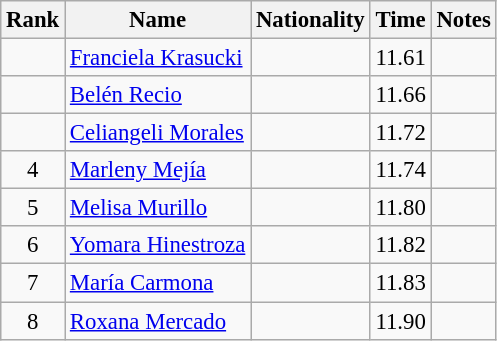<table class="wikitable sortable" style="text-align:center;font-size:95%">
<tr>
<th>Rank</th>
<th>Name</th>
<th>Nationality</th>
<th>Time</th>
<th>Notes</th>
</tr>
<tr>
<td></td>
<td align=left><a href='#'>Franciela Krasucki</a></td>
<td align=left></td>
<td>11.61</td>
<td></td>
</tr>
<tr>
<td></td>
<td align=left><a href='#'>Belén Recio</a></td>
<td align=left></td>
<td>11.66</td>
<td></td>
</tr>
<tr>
<td></td>
<td align=left><a href='#'>Celiangeli Morales</a></td>
<td align=left></td>
<td>11.72</td>
<td></td>
</tr>
<tr>
<td>4</td>
<td align=left><a href='#'>Marleny Mejía</a></td>
<td align=left></td>
<td>11.74</td>
<td></td>
</tr>
<tr>
<td>5</td>
<td align=left><a href='#'>Melisa Murillo</a></td>
<td align=left></td>
<td>11.80</td>
<td></td>
</tr>
<tr>
<td>6</td>
<td align=left><a href='#'>Yomara Hinestroza</a></td>
<td align=left></td>
<td>11.82</td>
<td></td>
</tr>
<tr>
<td>7</td>
<td align=left><a href='#'>María Carmona</a></td>
<td align=left></td>
<td>11.83</td>
<td></td>
</tr>
<tr>
<td>8</td>
<td align=left><a href='#'>Roxana Mercado</a></td>
<td align=left></td>
<td>11.90</td>
<td></td>
</tr>
</table>
